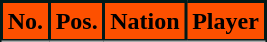<table class="wikitable sortable">
<tr>
<th style="background:#FD5000; color:#000000; border:2px solid #001918;" scope="col">No.</th>
<th style="background:#FD5000; color:#000000; border:2px solid #001918;" scope="col">Pos.</th>
<th style="background:#FD5000; color:#000000; border:2px solid #001918;" scope="col">Nation</th>
<th style="background:#FD5000; color:#000000; border:2px solid #001918;" scope="col">Player</th>
</tr>
<tr>
</tr>
</table>
